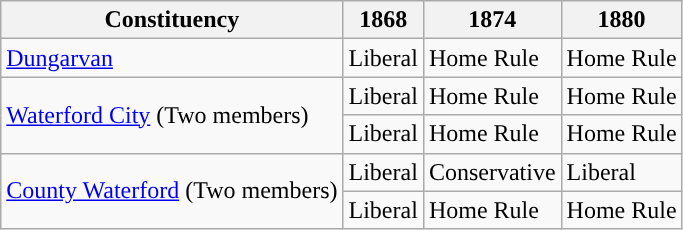<table class="wikitable">
<tr>
<th>Constituency</th>
<th>1868</th>
<th>1874</th>
<th>1880</th>
</tr>
<tr>
<td><a href='#'>Dungarvan</a></td>
<td>Liberal</td>
<td>Home Rule</td>
<td>Home Rule</td>
</tr>
<tr>
<td rowspan="2"><a href='#'>Waterford City</a> (Two members)</td>
<td>Liberal</td>
<td>Home Rule</td>
<td>Home Rule</td>
</tr>
<tr>
<td>Liberal</td>
<td>Home Rule</td>
<td>Home Rule</td>
</tr>
<tr>
<td rowspan="2"><a href='#'>County Waterford</a> (Two members)</td>
<td>Liberal</td>
<td>Conservative</td>
<td>Liberal</td>
</tr>
<tr>
<td>Liberal</td>
<td>Home Rule</td>
<td>Home Rule</td>
</tr>
</table>
